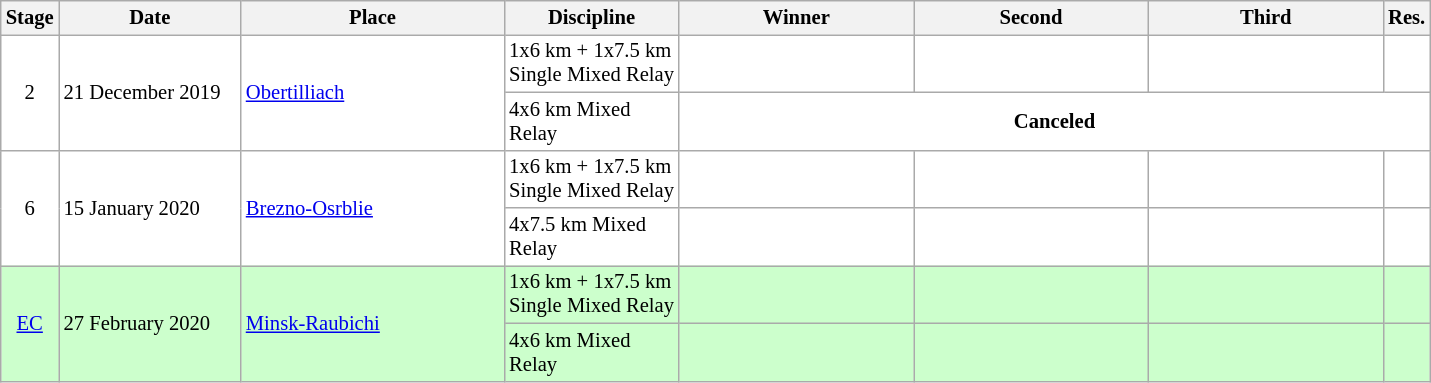<table class="wikitable plainrowheaders" style="background:#fff; font-size:86%; line-height:16px; border:grey solid 1px; border-collapse:collapse;">
<tr>
<th width="20">Stage</th>
<th width="115">Date</th>
<th width="169">Place</th>
<th width="110">Discipline</th>
<th width="150">Winner</th>
<th width="150">Second</th>
<th width="150">Third</th>
<th width="10">Res.</th>
</tr>
<tr>
<td align=center rowspan="2">2</td>
<td rowspan="2">21 December 2019</td>
<td rowspan="2"> <a href='#'>Obertilliach</a></td>
<td>1x6 km + 1x7.5 km Single Mixed Relay</td>
<td></td>
<td></td>
<td></td>
<td></td>
</tr>
<tr>
<td>4x6 km Mixed Relay</td>
<td align=center colspan="4"><strong>Canceled</strong></td>
</tr>
<tr>
<td align=center rowspan="2">6</td>
<td rowspan="2">15 January 2020</td>
<td rowspan="2"> <a href='#'>Brezno-Osrblie</a></td>
<td>1x6 km + 1x7.5 km Single Mixed Relay</td>
<td></td>
<td></td>
<td></td>
<td></td>
</tr>
<tr>
<td>4x7.5 km Mixed Relay</td>
<td></td>
<td></td>
<td></td>
<td></td>
</tr>
<tr style="background:#CCFFCC">
<td align=center rowspan="2"><a href='#'>EC</a></td>
<td rowspan="2">27 February 2020</td>
<td rowspan="2"> <a href='#'>Minsk-Raubichi</a></td>
<td>1x6 km + 1x7.5 km Single Mixed Relay</td>
<td></td>
<td></td>
<td></td>
<td></td>
</tr>
<tr style="background:#CCFFCC">
<td>4x6 km Mixed Relay</td>
<td></td>
<td></td>
<td></td>
<td></td>
</tr>
</table>
